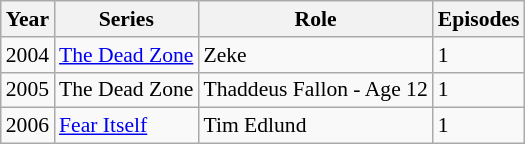<table class="wikitable" style="font-size: 90%;">
<tr>
<th>Year</th>
<th>Series</th>
<th>Role</th>
<th>Episodes</th>
</tr>
<tr>
<td>2004</td>
<td><a href='#'>The Dead Zone</a></td>
<td>Zeke</td>
<td>1</td>
</tr>
<tr>
<td>2005</td>
<td>The Dead Zone</td>
<td>Thaddeus Fallon - Age 12</td>
<td>1</td>
</tr>
<tr>
<td>2006</td>
<td><a href='#'>Fear Itself</a></td>
<td>Tim Edlund</td>
<td>1</td>
</tr>
</table>
